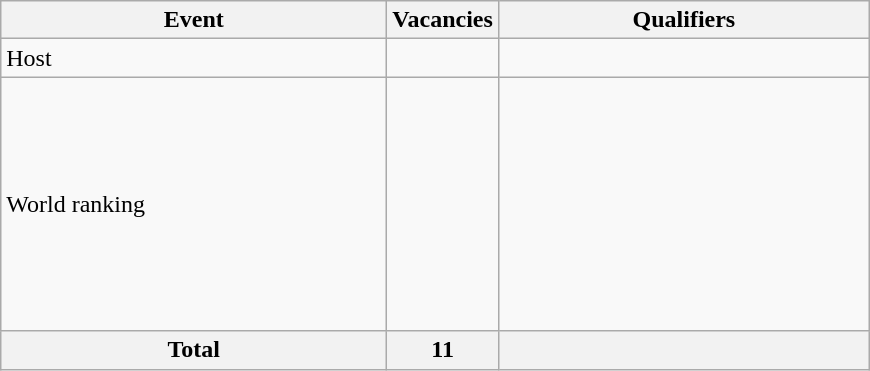<table class="wikitable" style="text-align:left; font-size:100%">
<tr>
<th width=250>Event</th>
<th width=50>Vacancies</th>
<th width=240>Qualifiers</th>
</tr>
<tr>
<td>Host</td>
<td></td>
<td></td>
</tr>
<tr>
<td>World ranking</td>
<td></td>
<td><br><br><br><br><br><br><br><br><br></td>
</tr>
<tr>
<th>Total</th>
<th>11</th>
<th></th>
</tr>
</table>
